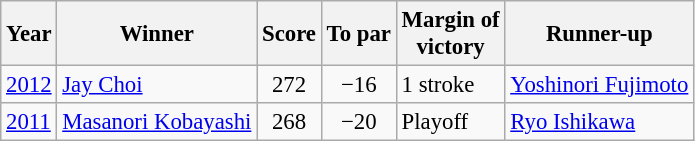<table class=wikitable style="font-size:95%">
<tr>
<th>Year</th>
<th>Winner</th>
<th>Score</th>
<th>To par</th>
<th>Margin of<br>victory</th>
<th>Runner-up</th>
</tr>
<tr>
<td><a href='#'>2012</a></td>
<td> <a href='#'>Jay Choi</a></td>
<td align=center>272</td>
<td align=center>−16</td>
<td>1 stroke</td>
<td> <a href='#'>Yoshinori Fujimoto</a></td>
</tr>
<tr>
<td><a href='#'>2011</a></td>
<td> <a href='#'>Masanori Kobayashi</a></td>
<td align=center>268</td>
<td align=center>−20</td>
<td>Playoff</td>
<td> <a href='#'>Ryo Ishikawa</a></td>
</tr>
</table>
